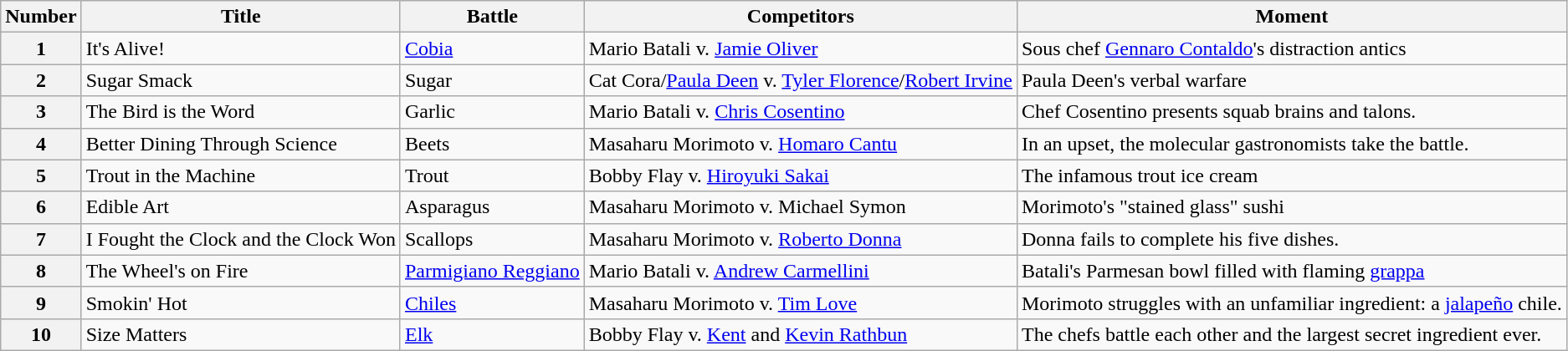<table class="wikitable"  style="float:left; margin:auto;">
<tr>
<th scope="col">Number</th>
<th scope="col">Title</th>
<th scope="col">Battle</th>
<th scope="col">Competitors</th>
<th scope="col">Moment</th>
</tr>
<tr>
<th scope="rowl">1</th>
<td>It's Alive!</td>
<td><a href='#'>Cobia</a></td>
<td>Mario Batali v. <a href='#'>Jamie Oliver</a></td>
<td>Sous chef <a href='#'>Gennaro Contaldo</a>'s distraction antics</td>
</tr>
<tr>
<th scope="rowl">2</th>
<td>Sugar Smack</td>
<td>Sugar</td>
<td>Cat Cora/<a href='#'>Paula Deen</a> v. <a href='#'>Tyler Florence</a>/<a href='#'>Robert Irvine</a></td>
<td>Paula Deen's verbal warfare</td>
</tr>
<tr>
<th scope="rowl">3</th>
<td>The Bird is the Word</td>
<td>Garlic</td>
<td>Mario Batali v. <a href='#'>Chris Cosentino</a></td>
<td>Chef Cosentino presents squab brains and talons.</td>
</tr>
<tr>
<th scope="rowl">4</th>
<td>Better Dining Through Science</td>
<td>Beets</td>
<td>Masaharu Morimoto v. <a href='#'>Homaro Cantu</a></td>
<td>In an upset, the molecular gastronomists take the battle.</td>
</tr>
<tr>
<th scope="rowl">5</th>
<td>Trout in the Machine</td>
<td>Trout</td>
<td>Bobby Flay v. <a href='#'>Hiroyuki Sakai</a></td>
<td>The infamous trout ice cream</td>
</tr>
<tr>
<th scope="rowl">6</th>
<td>Edible Art</td>
<td>Asparagus</td>
<td>Masaharu Morimoto v. Michael Symon</td>
<td>Morimoto's "stained glass" sushi</td>
</tr>
<tr>
<th scope="rowl">7</th>
<td>I Fought the Clock and the Clock Won</td>
<td>Scallops</td>
<td>Masaharu Morimoto v. <a href='#'>Roberto Donna</a></td>
<td>Donna fails to complete his five dishes.</td>
</tr>
<tr>
<th scope="rowl">8</th>
<td>The Wheel's on Fire</td>
<td><a href='#'>Parmigiano Reggiano</a></td>
<td>Mario Batali v. <a href='#'>Andrew Carmellini</a></td>
<td>Batali's Parmesan bowl filled with flaming <a href='#'>grappa</a></td>
</tr>
<tr>
<th scope="rowl">9</th>
<td>Smokin' Hot</td>
<td><a href='#'>Chiles</a></td>
<td>Masaharu Morimoto v. <a href='#'>Tim Love</a></td>
<td>Morimoto struggles with an unfamiliar ingredient: a <a href='#'>jalapeño</a> chile.</td>
</tr>
<tr>
<th scope="rowl">10</th>
<td>Size Matters</td>
<td><a href='#'>Elk</a></td>
<td>Bobby Flay v. <a href='#'>Kent</a> and <a href='#'>Kevin Rathbun</a></td>
<td>The chefs battle each other and the largest secret ingredient ever.</td>
</tr>
</table>
